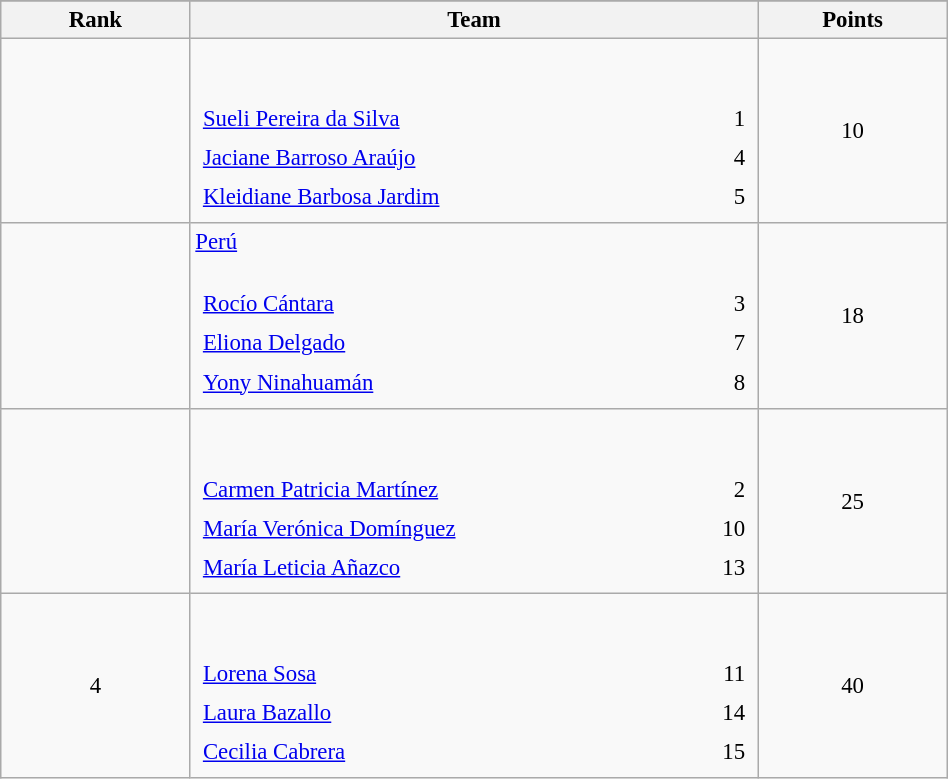<table class="wikitable sortable" style=" text-align:center; font-size:95%;" width="50%">
<tr>
</tr>
<tr>
<th width=10%>Rank</th>
<th width=30%>Team</th>
<th width=10%>Points</th>
</tr>
<tr>
<td align=center></td>
<td align=left> <br><br><table width=100%>
<tr>
<td align=left style="border:0"><a href='#'>Sueli Pereira da Silva</a></td>
<td align=right style="border:0">1</td>
</tr>
<tr>
<td align=left style="border:0"><a href='#'>Jaciane Barroso Araújo</a></td>
<td align=right style="border:0">4</td>
</tr>
<tr>
<td align=left style="border:0"><a href='#'>Kleidiane Barbosa Jardim</a></td>
<td align=right style="border:0">5</td>
</tr>
</table>
</td>
<td>10</td>
</tr>
<tr>
<td align=center></td>
<td align=left> <a href='#'>Perú</a> <br><br><table width=100%>
<tr>
<td align=left style="border:0"><a href='#'>Rocío Cántara</a></td>
<td align=right style="border:0">3</td>
</tr>
<tr>
<td align=left style="border:0"><a href='#'>Eliona Delgado</a></td>
<td align=right style="border:0">7</td>
</tr>
<tr>
<td align=left style="border:0"><a href='#'>Yony Ninahuamán</a></td>
<td align=right style="border:0">8</td>
</tr>
</table>
</td>
<td>18</td>
</tr>
<tr>
<td align=center></td>
<td align=left> <br><br><table width=100%>
<tr>
<td align=left style="border:0"><a href='#'>Carmen Patricia Martínez</a></td>
<td align=right style="border:0">2</td>
</tr>
<tr>
<td align=left style="border:0"><a href='#'>María Verónica Domínguez</a></td>
<td align=right style="border:0">10</td>
</tr>
<tr>
<td align=left style="border:0"><a href='#'>María Leticia Añazco</a></td>
<td align=right style="border:0">13</td>
</tr>
</table>
</td>
<td>25</td>
</tr>
<tr>
<td align=center>4</td>
<td align=left> <br><br><table width=100%>
<tr>
<td align=left style="border:0"><a href='#'>Lorena Sosa</a></td>
<td align=right style="border:0">11</td>
</tr>
<tr>
<td align=left style="border:0"><a href='#'>Laura Bazallo</a></td>
<td align=right style="border:0">14</td>
</tr>
<tr>
<td align=left style="border:0"><a href='#'>Cecilia Cabrera</a></td>
<td align=right style="border:0">15</td>
</tr>
</table>
</td>
<td>40</td>
</tr>
</table>
